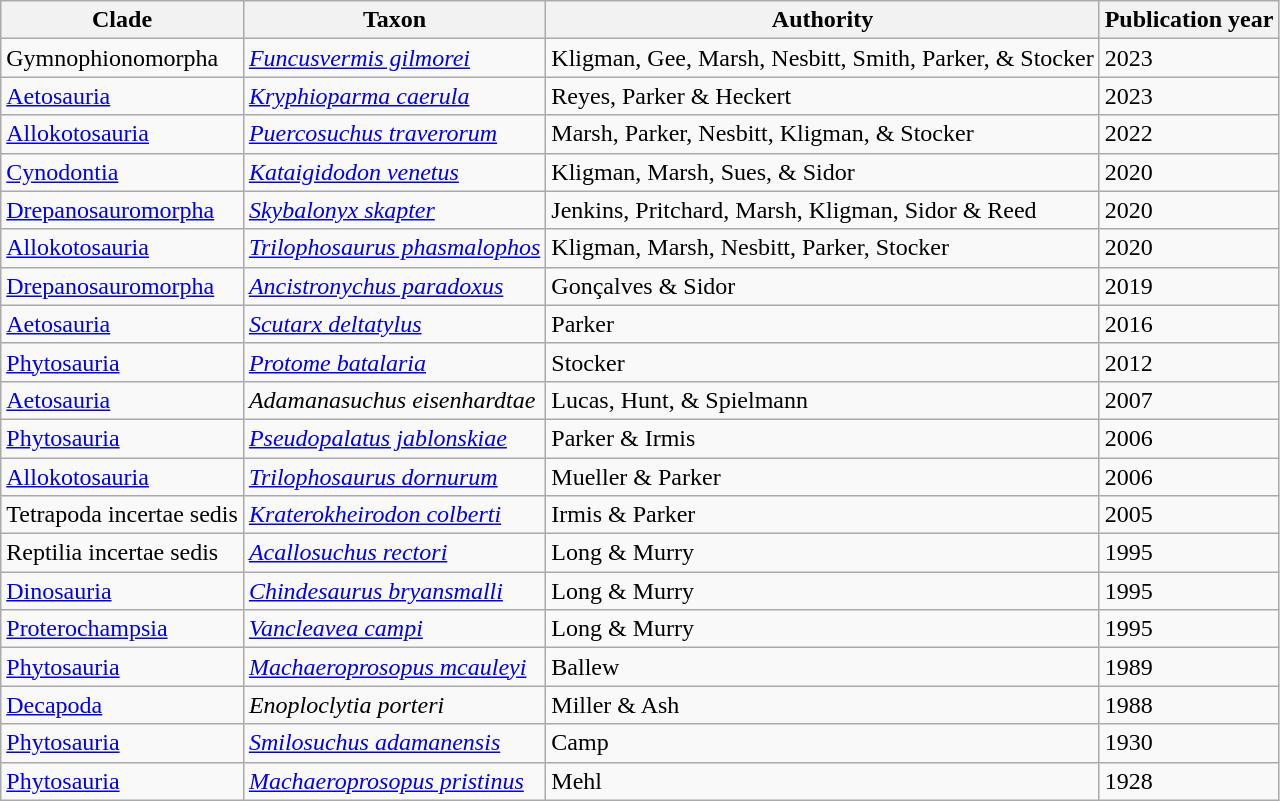<table class="wikitable">
<tr>
<th>Clade</th>
<th>Taxon</th>
<th>Authority</th>
<th>Publication year</th>
</tr>
<tr>
<td>Gymnophionomorpha</td>
<td><em><a href='#'>Funcusvermis gilmorei</a></em></td>
<td>Kligman, Gee, Marsh, Nesbitt, Smith, Parker, & Stocker</td>
<td>2023</td>
</tr>
<tr>
<td><a href='#'>Aetosauria</a></td>
<td><em><a href='#'>Kryphioparma caerula</a></em></td>
<td>Reyes, Parker & Heckert</td>
<td>2023</td>
</tr>
<tr>
<td><a href='#'>Allokotosauria</a></td>
<td><em><a href='#'>Puercosuchus traverorum</a></em></td>
<td>Marsh, Parker, Nesbitt, Kligman, & Stocker</td>
<td>2022</td>
</tr>
<tr>
<td><a href='#'>Cynodontia</a></td>
<td><em><a href='#'>Kataigidodon venetus</a></em></td>
<td>Kligman, Marsh, Sues, & Sidor</td>
<td>2020</td>
</tr>
<tr>
<td><a href='#'>Drepanosauromorpha</a></td>
<td><em><a href='#'>Skybalonyx skapter</a></em></td>
<td>Jenkins, Pritchard, Marsh, Kligman, Sidor & Reed</td>
<td>2020</td>
</tr>
<tr>
<td><a href='#'>Allokotosauria</a></td>
<td><em><a href='#'>Trilophosaurus phasmalophos</a></em></td>
<td>Kligman, Marsh, Nesbitt, Parker, Stocker</td>
<td>2020</td>
</tr>
<tr>
<td><a href='#'>Drepanosauromorpha</a></td>
<td><em><a href='#'>Ancistronychus paradoxus</a></em></td>
<td>Gonçalves & Sidor</td>
<td>2019</td>
</tr>
<tr>
<td><a href='#'>Aetosauria</a></td>
<td><em><a href='#'>Scutarx deltatylus</a></em></td>
<td>Parker</td>
<td>2016</td>
</tr>
<tr>
<td><a href='#'>Phytosauria</a></td>
<td><em><a href='#'>Protome batalaria</a></em></td>
<td>Stocker</td>
<td>2012</td>
</tr>
<tr>
<td><a href='#'>Aetosauria</a></td>
<td><em>Adamanasuchus eisenhardtae</em></td>
<td>Lucas, Hunt, & Spielmann</td>
<td>2007</td>
</tr>
<tr>
<td><a href='#'>Phytosauria</a></td>
<td><em><a href='#'>Pseudopalatus jablonskiae</a></em></td>
<td>Parker & Irmis</td>
<td>2006</td>
</tr>
<tr>
<td><a href='#'>Allokotosauria</a></td>
<td><em><a href='#'>Trilophosaurus dornurum</a></em></td>
<td>Mueller & Parker</td>
<td>2006</td>
</tr>
<tr>
<td>Tetrapoda incertae sedis</td>
<td><em><a href='#'>Kraterokheirodon colberti</a></em></td>
<td>Irmis & Parker</td>
<td>2005</td>
</tr>
<tr>
<td>Reptilia incertae sedis</td>
<td><em><a href='#'>Acallosuchus rectori</a></em></td>
<td>Long & Murry</td>
<td>1995</td>
</tr>
<tr>
<td><a href='#'>Dinosauria</a></td>
<td><em><a href='#'>Chindesaurus bryansmalli</a></em></td>
<td>Long & Murry</td>
<td>1995</td>
</tr>
<tr>
<td><a href='#'>Proterochampsia</a></td>
<td><em><a href='#'>Vancleavea campi</a></em></td>
<td>Long & Murry</td>
<td>1995</td>
</tr>
<tr>
<td><a href='#'>Phytosauria</a></td>
<td><em><a href='#'>Machaeroprosopus mcauleyi</a></em></td>
<td>Ballew</td>
<td>1989</td>
</tr>
<tr>
<td><a href='#'>Decapoda</a></td>
<td><em>Enoploclytia porteri</em></td>
<td>Miller & Ash</td>
<td>1988</td>
</tr>
<tr>
<td><a href='#'>Phytosauria</a></td>
<td><em><a href='#'>Smilosuchus adamanensis</a></em></td>
<td>Camp</td>
<td>1930</td>
</tr>
<tr>
<td><a href='#'>Phytosauria</a></td>
<td><em><a href='#'>Machaeroprosopus pristinus</a></em></td>
<td>Mehl</td>
<td>1928</td>
</tr>
</table>
